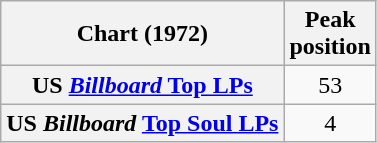<table class="wikitable sortable plainrowheaders">
<tr>
<th>Chart (1972)</th>
<th>Peak<br>position</th>
</tr>
<tr>
<th scope="row">US <a href='#'><em>Billboard</em> Top LPs</a></th>
<td align="center">53</td>
</tr>
<tr>
<th scope="row">US <em>Billboard</em> <a href='#'>Top Soul LPs</a></th>
<td align="center">4</td>
</tr>
</table>
